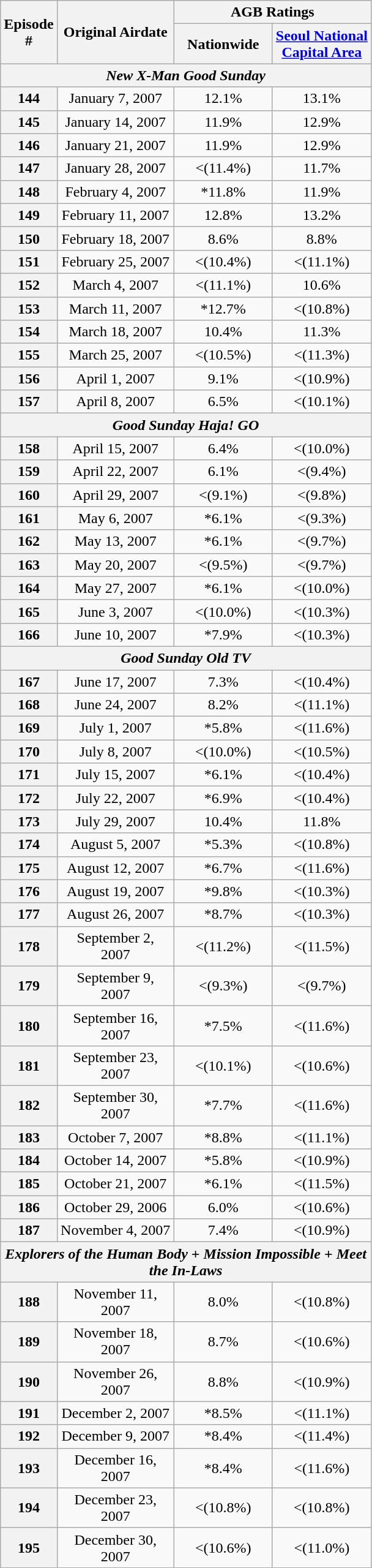<table class=wikitable style="text-align:center">
<tr>
<th rowspan="2" style="width:40px;">Episode #</th>
<th rowspan="2" style="width:120px;">Original Airdate</th>
<th colspan="2">AGB Ratings</th>
</tr>
<tr>
<th width=100>Nationwide</th>
<th width=100><a href='#'>Seoul National Capital Area</a></th>
</tr>
<tr>
<th colspan="4"><em>New X-Man Good Sunday</em></th>
</tr>
<tr>
<th>144</th>
<td>January 7, 2007</td>
<td>12.1%</td>
<td>13.1%</td>
</tr>
<tr>
<th>145</th>
<td>January 14, 2007</td>
<td>11.9%</td>
<td>12.9%</td>
</tr>
<tr>
<th>146</th>
<td>January 21, 2007</td>
<td>11.9%</td>
<td>12.9%</td>
</tr>
<tr>
<th>147</th>
<td>January 28, 2007</td>
<td><(11.4%)</td>
<td>11.7%</td>
</tr>
<tr>
<th>148</th>
<td>February 4, 2007</td>
<td>*11.8%</td>
<td>11.9%</td>
</tr>
<tr>
<th>149</th>
<td>February 11, 2007</td>
<td>12.8%</td>
<td>13.2%</td>
</tr>
<tr>
<th>150</th>
<td>February 18, 2007</td>
<td>8.6%</td>
<td>8.8%</td>
</tr>
<tr>
<th>151</th>
<td>February 25, 2007</td>
<td><(10.4%)</td>
<td><(11.1%)</td>
</tr>
<tr>
<th>152</th>
<td>March 4, 2007</td>
<td><(11.1%)</td>
<td>10.6%</td>
</tr>
<tr>
<th>153</th>
<td>March 11, 2007</td>
<td>*12.7%</td>
<td><(10.8%)</td>
</tr>
<tr>
<th>154</th>
<td>March 18, 2007</td>
<td>10.4%</td>
<td>11.3%</td>
</tr>
<tr>
<th>155</th>
<td>March 25, 2007</td>
<td><(10.5%)</td>
<td><(11.3%)</td>
</tr>
<tr>
<th>156</th>
<td>April 1, 2007</td>
<td>9.1%</td>
<td><(10.9%)</td>
</tr>
<tr>
<th>157</th>
<td>April 8, 2007</td>
<td>6.5%</td>
<td><(10.1%)</td>
</tr>
<tr>
<th colspan="4"><em>Good Sunday Haja! GO</em></th>
</tr>
<tr>
<th>158</th>
<td>April 15, 2007</td>
<td>6.4%</td>
<td><(10.0%)</td>
</tr>
<tr>
<th>159</th>
<td>April 22, 2007</td>
<td>6.1%</td>
<td><(9.4%)</td>
</tr>
<tr>
<th>160</th>
<td>April 29, 2007</td>
<td><(9.1%)</td>
<td><(9.8%)</td>
</tr>
<tr>
<th>161</th>
<td>May 6, 2007</td>
<td>*6.1%</td>
<td><(9.3%)</td>
</tr>
<tr>
<th>162</th>
<td>May 13, 2007</td>
<td>*6.1%</td>
<td><(9.7%)</td>
</tr>
<tr>
<th>163</th>
<td>May 20, 2007</td>
<td><(9.5%)</td>
<td><(9.7%)</td>
</tr>
<tr>
<th>164</th>
<td>May 27, 2007</td>
<td>*6.1%</td>
<td><(10.0%)</td>
</tr>
<tr>
<th>165</th>
<td>June 3, 2007</td>
<td><(10.0%)</td>
<td><(10.3%)</td>
</tr>
<tr>
<th>166</th>
<td>June 10, 2007</td>
<td>*7.9%</td>
<td><(10.3%)</td>
</tr>
<tr>
<th colspan="4"><em>Good Sunday Old TV</em></th>
</tr>
<tr>
<th>167</th>
<td>June 17, 2007</td>
<td>7.3%</td>
<td><(10.4%)</td>
</tr>
<tr>
<th>168</th>
<td>June 24, 2007</td>
<td>8.2%</td>
<td><(11.1%)</td>
</tr>
<tr>
<th>169</th>
<td>July 1, 2007</td>
<td>*5.8%</td>
<td><(11.6%)</td>
</tr>
<tr>
<th>170</th>
<td>July 8, 2007</td>
<td><(10.0%)</td>
<td><(10.5%)</td>
</tr>
<tr>
<th>171</th>
<td>July 15, 2007</td>
<td>*6.1%</td>
<td><(10.4%)</td>
</tr>
<tr>
<th>172</th>
<td>July 22, 2007</td>
<td>*6.9%</td>
<td><(10.4%)</td>
</tr>
<tr>
<th>173</th>
<td>July 29, 2007</td>
<td>10.4%</td>
<td>11.8%</td>
</tr>
<tr>
<th>174</th>
<td>August 5, 2007</td>
<td>*5.3%</td>
<td><(10.8%)</td>
</tr>
<tr>
<th>175</th>
<td>August 12, 2007</td>
<td>*6.7%</td>
<td><(11.6%)</td>
</tr>
<tr>
<th>176</th>
<td>August 19, 2007</td>
<td>*9.8%</td>
<td><(10.3%)</td>
</tr>
<tr>
<th>177</th>
<td>August 26, 2007</td>
<td>*8.7%</td>
<td><(10.3%)</td>
</tr>
<tr>
<th>178</th>
<td>September 2, 2007</td>
<td><(11.2%)</td>
<td><(11.5%)</td>
</tr>
<tr>
<th>179</th>
<td>September 9, 2007</td>
<td><(9.3%)</td>
<td><(9.7%)</td>
</tr>
<tr>
<th>180</th>
<td>September 16, 2007</td>
<td>*7.5%</td>
<td><(11.6%)</td>
</tr>
<tr>
<th>181</th>
<td>September 23, 2007</td>
<td><(10.1%)</td>
<td><(10.6%)</td>
</tr>
<tr>
<th>182</th>
<td>September 30, 2007</td>
<td>*7.7%</td>
<td><(11.6%)</td>
</tr>
<tr>
<th>183</th>
<td>October 7, 2007</td>
<td>*8.8%</td>
<td><(11.1%)</td>
</tr>
<tr>
<th>184</th>
<td>October 14, 2007</td>
<td>*5.8%</td>
<td><(10.9%)</td>
</tr>
<tr>
<th>185</th>
<td>October 21, 2007</td>
<td>*6.1%</td>
<td><(11.5%)</td>
</tr>
<tr>
<th>186</th>
<td>October 29, 2006</td>
<td>6.0%</td>
<td><(10.6%)</td>
</tr>
<tr>
<th>187</th>
<td>November 4, 2007</td>
<td>7.4%</td>
<td><(10.9%)</td>
</tr>
<tr>
<th colspan="4"><em>Explorers of the Human Body</em> + <em>Mission Impossible</em> + <em>Meet the In-Laws</em></th>
</tr>
<tr>
<th>188</th>
<td>November 11, 2007</td>
<td>8.0%</td>
<td><(10.8%)</td>
</tr>
<tr>
<th>189</th>
<td>November 18, 2007</td>
<td>8.7%</td>
<td><(10.6%)</td>
</tr>
<tr>
<th>190</th>
<td>November 26, 2007</td>
<td>8.8%</td>
<td><(10.9%)</td>
</tr>
<tr>
<th>191</th>
<td>December 2, 2007</td>
<td>*8.5%</td>
<td><(11.1%)</td>
</tr>
<tr>
<th>192</th>
<td>December 9, 2007</td>
<td>*8.4%</td>
<td><(11.4%)</td>
</tr>
<tr>
<th>193</th>
<td>December 16, 2007</td>
<td>*8.4%</td>
<td><(11.6%)</td>
</tr>
<tr>
<th>194</th>
<td>December 23, 2007</td>
<td><(10.8%)</td>
<td><(10.8%)</td>
</tr>
<tr>
<th>195</th>
<td>December 30, 2007</td>
<td><(10.6%)</td>
<td><(11.0%)</td>
</tr>
</table>
